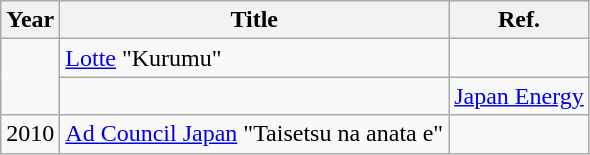<table class="wikitable">
<tr>
<th>Year</th>
<th>Title</th>
<th>Ref.</th>
</tr>
<tr>
<td rowspan="2"></td>
<td><a href='#'>Lotte</a> "Kurumu"</td>
<td></td>
</tr>
<tr>
<td></td>
<td><a href='#'>Japan Energy</a></td>
</tr>
<tr>
<td>2010</td>
<td><a href='#'>Ad Council Japan</a> "Taisetsu na anata e"</td>
<td></td>
</tr>
</table>
